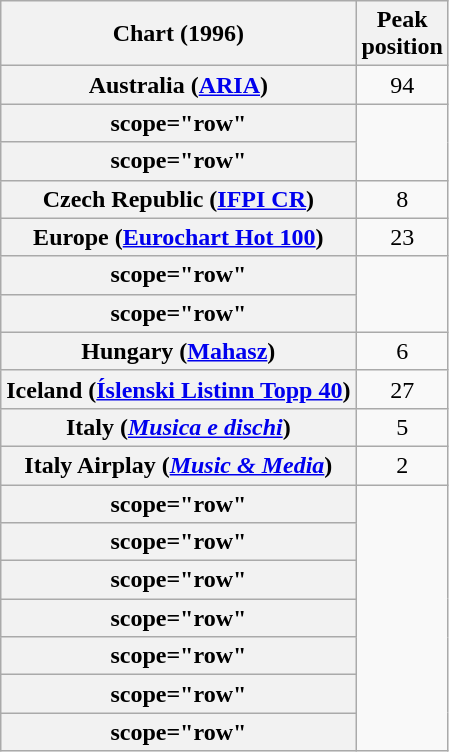<table class="wikitable plainrowheaders sortable" style="text-align:center;">
<tr>
<th scope="col">Chart (1996)</th>
<th scope="col">Peak<br>position</th>
</tr>
<tr>
<th scope="row">Australia (<a href='#'>ARIA</a>)</th>
<td>94</td>
</tr>
<tr>
<th>scope="row" </th>
</tr>
<tr>
<th>scope="row" </th>
</tr>
<tr>
<th scope="row">Czech Republic (<a href='#'>IFPI CR</a>)</th>
<td>8</td>
</tr>
<tr>
<th scope="row">Europe (<a href='#'>Eurochart Hot 100</a>)</th>
<td>23</td>
</tr>
<tr>
<th>scope="row" </th>
</tr>
<tr>
<th>scope="row" </th>
</tr>
<tr>
<th scope="row">Hungary (<a href='#'>Mahasz</a>)</th>
<td>6</td>
</tr>
<tr>
<th scope="row">Iceland (<a href='#'>Íslenski Listinn Topp 40</a>)</th>
<td>27</td>
</tr>
<tr>
<th scope="row">Italy (<em><a href='#'>Musica e dischi</a></em>)</th>
<td>5</td>
</tr>
<tr>
<th scope="row">Italy Airplay (<em><a href='#'>Music & Media</a></em>)</th>
<td>2</td>
</tr>
<tr>
<th>scope="row" </th>
</tr>
<tr>
<th>scope="row" </th>
</tr>
<tr>
<th>scope="row" </th>
</tr>
<tr>
<th>scope="row" </th>
</tr>
<tr>
<th>scope="row" </th>
</tr>
<tr>
<th>scope="row" </th>
</tr>
<tr>
<th>scope="row" </th>
</tr>
</table>
